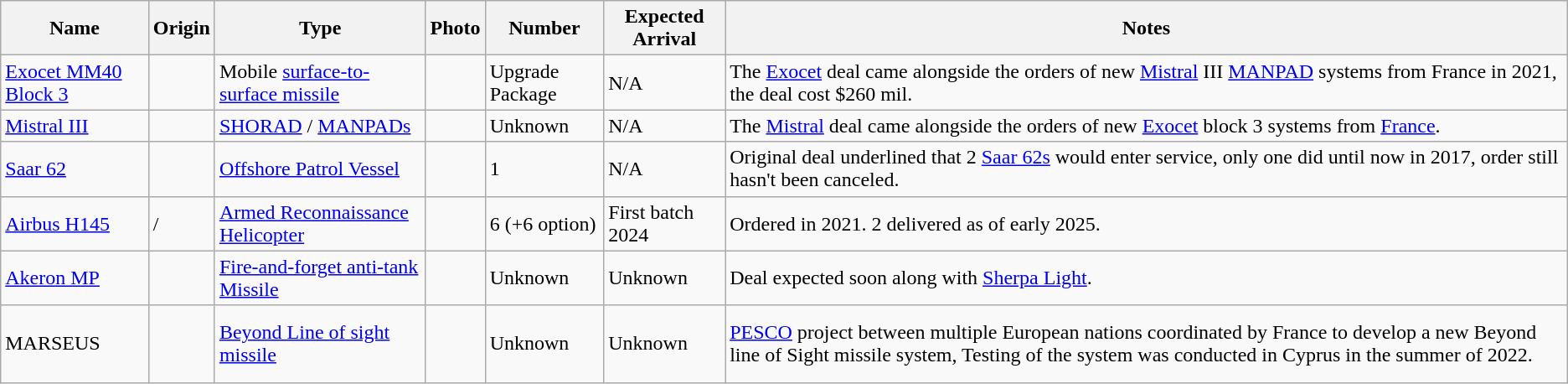<table class="wikitable">
<tr>
<th>Name</th>
<th>Origin</th>
<th>Type</th>
<th>Photo</th>
<th>Number</th>
<th>Expected Arrival</th>
<th>Notes</th>
</tr>
<tr>
<td><a href='#'>Exocet MM40 Block 3</a></td>
<td></td>
<td>Mobile <a href='#'>surface-to-surface missile</a></td>
<td></td>
<td>Upgrade Package</td>
<td>N/A</td>
<td>The <a href='#'>Exocet</a> deal came alongside the orders of new <a href='#'>Mistral</a> III <a href='#'>MANPAD</a> systems from France in 2021, the deal cost $260 mil.</td>
</tr>
<tr>
<td><a href='#'>Mistral III</a></td>
<td></td>
<td><a href='#'>SHORAD</a> / <a href='#'>MANPADs</a></td>
<td></td>
<td>Unknown</td>
<td>N/A</td>
<td>The <a href='#'>Mistral</a> deal came alongside the orders of new <a href='#'>Exocet</a> block 3 systems from <a href='#'>France</a>.</td>
</tr>
<tr>
<td><a href='#'>Saar 62</a></td>
<td></td>
<td><a href='#'>Offshore Patrol Vessel</a></td>
<td></td>
<td>1</td>
<td>N/A</td>
<td>Original deal underlined that 2 <a href='#'>Saar 62s</a> would enter service, only one did until now in 2017, order still hasn't been canceled.</td>
</tr>
<tr>
<td><a href='#'>Airbus H145</a></td>
<td> / </td>
<td><a href='#'>Armed Reconnaissance Helicopter</a></td>
<td></td>
<td>6 (+6 option)</td>
<td>First batch 2024</td>
<td>Ordered in 2021. 2 delivered as of early 2025.</td>
</tr>
<tr>
<td><a href='#'>Akeron MP</a></td>
<td></td>
<td><a href='#'>Fire-and-forget anti-tank Missile</a></td>
<td></td>
<td>Unknown</td>
<td>Unknown</td>
<td>Deal expected soon along with <a href='#'>Sherpa Light</a>.</td>
</tr>
<tr>
<td>MARSEUS</td>
<td><br><br><br></td>
<td><a href='#'>Beyond Line of sight missile</a></td>
<td></td>
<td>Unknown</td>
<td>Unknown</td>
<td><a href='#'>PESCO</a> project between multiple European nations coordinated by France to develop a new Beyond line of Sight missile system, Testing of the system was conducted in Cyprus in the summer of 2022.</td>
</tr>
</table>
